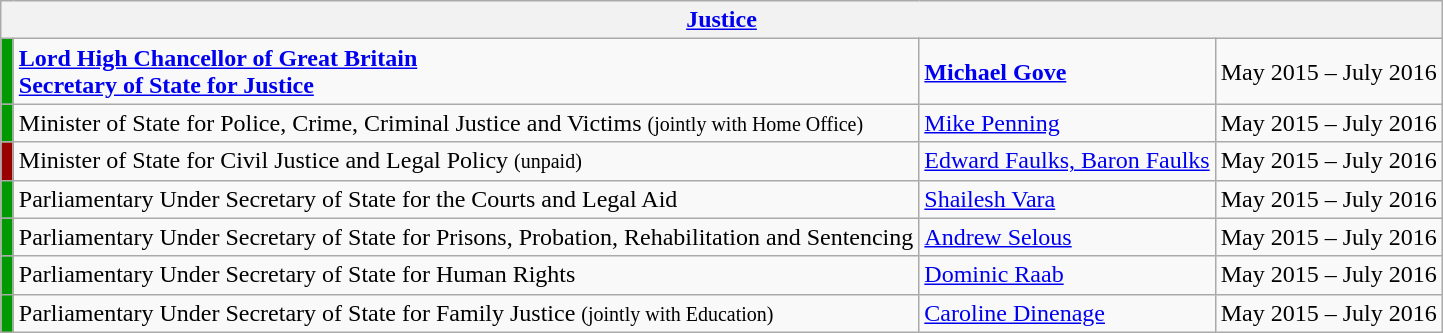<table class="wikitable">
<tr>
<th colspan=4><a href='#'>Justice</a></th>
</tr>
<tr>
<td style="width:1px; background:#090;"></td>
<td><strong><a href='#'>Lord High Chancellor of Great Britain</a></strong><br><strong><a href='#'>Secretary of State for Justice</a></strong></td>
<td><strong><a href='#'>Michael Gove</a></strong></td>
<td>May 2015 – July 2016</td>
</tr>
<tr>
<td style="width:1px; background:#090;"></td>
<td>Minister of State for Police, Crime, Criminal Justice and Victims <small>(jointly with Home Office)</small></td>
<td><a href='#'>Mike Penning</a></td>
<td>May 2015 – July 2016</td>
</tr>
<tr>
<td style="width:1px; background:#900;"></td>
<td>Minister of State for Civil Justice and Legal Policy <small>(unpaid)</small></td>
<td><a href='#'>Edward Faulks, Baron Faulks</a></td>
<td>May 2015 – July 2016</td>
</tr>
<tr>
<td style="width:1px; background:#090;"></td>
<td>Parliamentary Under Secretary of State for the Courts and Legal Aid</td>
<td><a href='#'>Shailesh Vara</a></td>
<td>May 2015 – July 2016</td>
</tr>
<tr>
<td style="width:1px; background:#090;"></td>
<td>Parliamentary Under Secretary of State for Prisons, Probation, Rehabilitation and Sentencing</td>
<td><a href='#'>Andrew Selous</a></td>
<td>May 2015 – July 2016</td>
</tr>
<tr>
<td style="width:1px; background:#090;"></td>
<td>Parliamentary Under Secretary of State for Human Rights</td>
<td><a href='#'>Dominic Raab</a></td>
<td>May 2015 – July 2016</td>
</tr>
<tr>
<td style="width:1px; background:#090;"></td>
<td>Parliamentary Under Secretary of State for Family Justice <small>(jointly with Education)</small></td>
<td><a href='#'>Caroline Dinenage</a></td>
<td>May 2015 – July 2016</td>
</tr>
</table>
